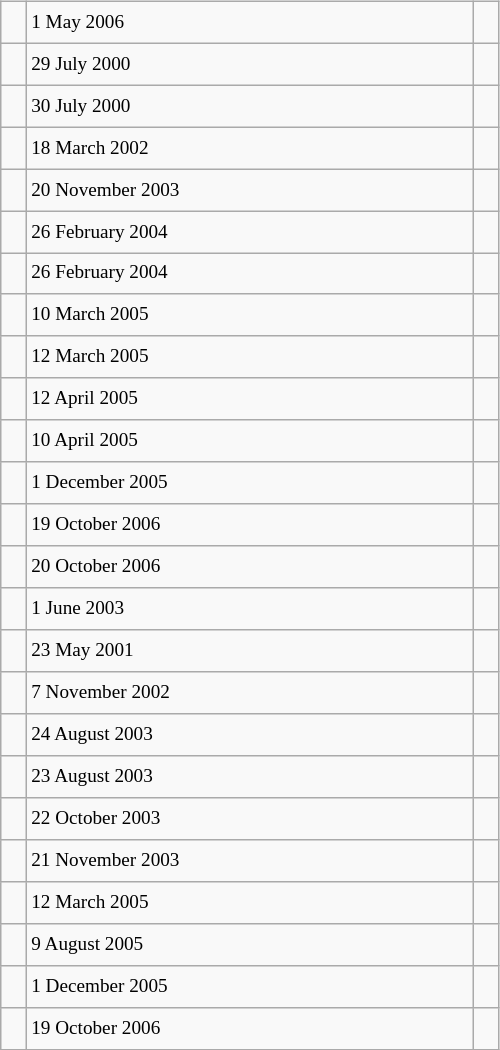<table class="wikitable" style="font-size: 80%; float: left; width: 26em; margin-right: 1em; height: 700px">
<tr>
<td></td>
<td>1 May 2006</td>
<td></td>
</tr>
<tr>
<td></td>
<td>29 July 2000</td>
<td></td>
</tr>
<tr>
<td></td>
<td>30 July 2000</td>
<td></td>
</tr>
<tr>
<td></td>
<td>18 March 2002</td>
<td></td>
</tr>
<tr>
<td></td>
<td>20 November 2003</td>
<td></td>
</tr>
<tr>
<td></td>
<td>26 February 2004</td>
<td></td>
</tr>
<tr>
<td></td>
<td>26 February 2004</td>
<td></td>
</tr>
<tr>
<td></td>
<td>10 March 2005</td>
<td></td>
</tr>
<tr>
<td></td>
<td>12 March 2005</td>
<td></td>
</tr>
<tr>
<td></td>
<td>12 April 2005</td>
<td></td>
</tr>
<tr>
<td></td>
<td>10 April 2005</td>
<td></td>
</tr>
<tr>
<td></td>
<td>1 December 2005</td>
<td></td>
</tr>
<tr>
<td></td>
<td>19 October 2006</td>
<td></td>
</tr>
<tr>
<td></td>
<td>20 October 2006</td>
<td></td>
</tr>
<tr>
<td></td>
<td>1 June 2003</td>
<td></td>
</tr>
<tr>
<td></td>
<td>23 May 2001</td>
<td></td>
</tr>
<tr>
<td><strong></strong></td>
<td>7 November 2002</td>
<td></td>
</tr>
<tr>
<td></td>
<td>24 August 2003</td>
<td></td>
</tr>
<tr>
<td></td>
<td>23 August 2003</td>
<td></td>
</tr>
<tr>
<td></td>
<td>22 October 2003</td>
<td></td>
</tr>
<tr>
<td></td>
<td>21 November 2003</td>
<td></td>
</tr>
<tr>
<td></td>
<td>12 March 2005</td>
<td></td>
</tr>
<tr>
<td></td>
<td>9 August 2005</td>
<td></td>
</tr>
<tr>
<td></td>
<td>1 December 2005</td>
<td></td>
</tr>
<tr>
<td></td>
<td>19 October 2006</td>
<td></td>
</tr>
</table>
